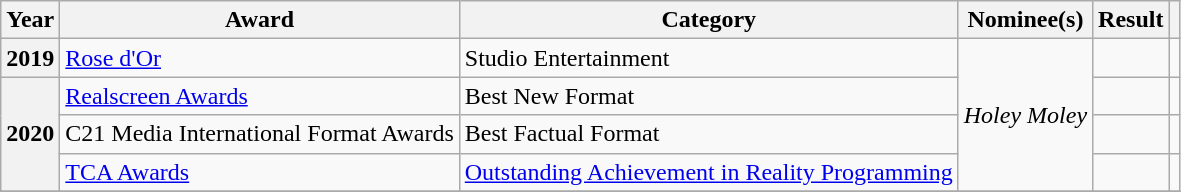<table class="wikitable sortable plainrowheaders">
<tr>
<th scope="col">Year</th>
<th scope="col">Award</th>
<th scope="col">Category</th>
<th scope="col">Nominee(s)</th>
<th scope="col">Result</th>
<th scope="col" class="unsortable"></th>
</tr>
<tr>
<th scope="row" style="text-align:center;">2019</th>
<td><a href='#'>Rose d'Or</a></td>
<td>Studio Entertainment</td>
<td rowspan="4"><em>Holey Moley</em></td>
<td></td>
<td style="text-align:center;"></td>
</tr>
<tr>
<th scope="row" rowspan="3" style="text-align:center;">2020</th>
<td><a href='#'>Realscreen Awards</a></td>
<td>Best New Format</td>
<td></td>
<td style="text-align:center;"></td>
</tr>
<tr>
<td>C21 Media International Format Awards</td>
<td>Best Factual Format</td>
<td></td>
<td style="text-align:center;"></td>
</tr>
<tr>
<td><a href='#'>TCA Awards</a></td>
<td><a href='#'>Outstanding Achievement in Reality Programming</a></td>
<td></td>
<td style="text-align:center;"></td>
</tr>
<tr>
</tr>
</table>
